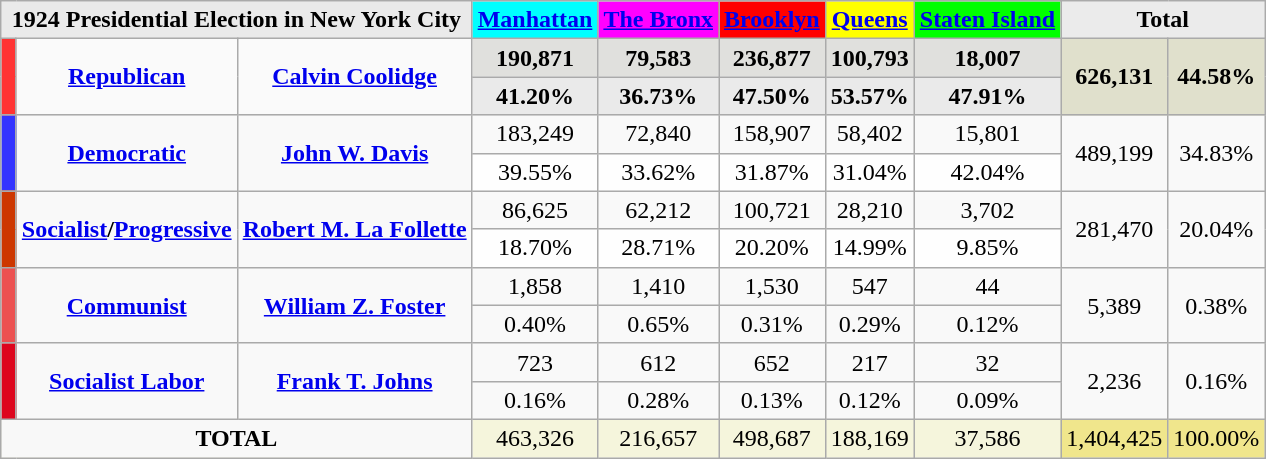<table class="wikitable"  style="text-align:center;">
<tr style="text-align:center;">
<td colspan="3"  style="background:#eaeaea;"><strong>1924 Presidential Election in New York City</strong></td>
<td style="background:aqua;"><strong><a href='#'>Manhattan</a></strong></td>
<td style="background:magenta;"><strong><a href='#'>The Bronx</a></strong></td>
<td style="background:red;"><strong><a href='#'>Brooklyn</a></strong></td>
<td style="background:yellow;"><strong><a href='#'>Queens</a></strong></td>
<td style="background:lime;"><strong><a href='#'>Staten Island</a></strong></td>
<td colspan="2";  style="background:#ebebeb;"><strong>Total</strong></td>
</tr>
<tr style="background:#e0e0dd;">
<th rowspan="2"; style="background-color:#FF3333; width: 3px"></th>
<td rowspan="2"; style="background:#fafafa; style="width: 130px"><strong><a href='#'>Republican</a></strong></td>
<td rowspan="2" style="background:#fafafa; text-align:center;"><strong><a href='#'>Calvin Coolidge</a></strong></td>
<td><strong>190,871</strong></td>
<td><strong>79,583</strong></td>
<td><strong>236,877</strong></td>
<td><strong>100,793</strong></td>
<td><strong>18,007</strong></td>
<td rowspan="2"; style="background:#e0e0cc;"><strong>626,131</strong></td>
<td rowspan="2"; style="background:#e0e0cc;"><strong>44.58%</strong></td>
</tr>
<tr style="background:#eaeaea;">
<td><strong>41.20%</strong></td>
<td><strong>36.73%</strong></td>
<td><strong>47.50%</strong></td>
<td><strong>53.57%</strong></td>
<td><strong>47.91%</strong></td>
</tr>
<tr>
<th rowspan="2"; style="background-color:#3333FF; width: 3px"></th>
<td rowspan="2"; style="width: 130px"><strong><a href='#'>Democratic</a></strong></td>
<td rowspan="2" style="text-align:center;"><strong><a href='#'>John W. Davis</a></strong></td>
<td>183,249</td>
<td>72,840</td>
<td>158,907</td>
<td>58,402</td>
<td>15,801</td>
<td rowspan="2";>489,199</td>
<td rowspan="2";>34.83%</td>
</tr>
<tr style="background:#fefefe;">
<td>39.55%</td>
<td>33.62%</td>
<td>31.87%</td>
<td>31.04%</td>
<td>42.04%</td>
</tr>
<tr>
<th rowspan="2"; style="background-color:#CD3700; width: 3px"></th>
<td rowspan="2"; style="width: 130px"><strong><a href='#'>Socialist</a>/<a href='#'>Progressive</a></strong></td>
<td rowspan="2" style="text-align:center;"><strong><a href='#'>Robert M. La Follette</a></strong></td>
<td>86,625</td>
<td>62,212</td>
<td>100,721</td>
<td>28,210</td>
<td>3,702</td>
<td rowspan="2";>281,470</td>
<td rowspan="2";>20.04%</td>
</tr>
<tr style="background:#fefefe;">
<td>18.70%</td>
<td>28.71%</td>
<td>20.20%</td>
<td>14.99%</td>
<td>9.85%</td>
</tr>
<tr>
<th rowspan="2"; style="background-color:#EC5050; width: 3px"></th>
<td rowspan="2"; style="width: 130px"><strong><a href='#'>Communist</a></strong></td>
<td rowspan="2" style="text-align:center;"><strong><a href='#'>William Z. Foster</a></strong></td>
<td>1,858</td>
<td>1,410</td>
<td>1,530</td>
<td>547</td>
<td>44</td>
<td rowspan="2";>5,389</td>
<td rowspan="2";>0.38%</td>
</tr>
<tr>
<td>0.40%</td>
<td>0.65%</td>
<td>0.31%</td>
<td>0.29%</td>
<td>0.12%</td>
</tr>
<tr>
<th rowspan="2"; style="background-color:#DD051D; width: 3px"></th>
<td rowspan="2"; style="width: 130px"><strong><a href='#'>Socialist Labor</a></strong></td>
<td rowspan="2" style="text-align:center;"><strong><a href='#'>Frank T. Johns</a></strong></td>
<td>723</td>
<td>612</td>
<td>652</td>
<td>217</td>
<td>32</td>
<td rowspan="2";>2,236</td>
<td rowspan="2";>0.16%</td>
</tr>
<tr>
<td>0.16%</td>
<td>0.28%</td>
<td>0.13%</td>
<td>0.12%</td>
<td>0.09%</td>
</tr>
<tr style="background:beige;">
<td colspan="3"; style="background:#f8f8f8;"><strong>TOTAL</strong></td>
<td>463,326</td>
<td>216,657</td>
<td>498,687</td>
<td>188,169</td>
<td>37,586</td>
<td bgcolor="khaki">1,404,425</td>
<td bgcolor="khaki">100.00%</td>
</tr>
</table>
